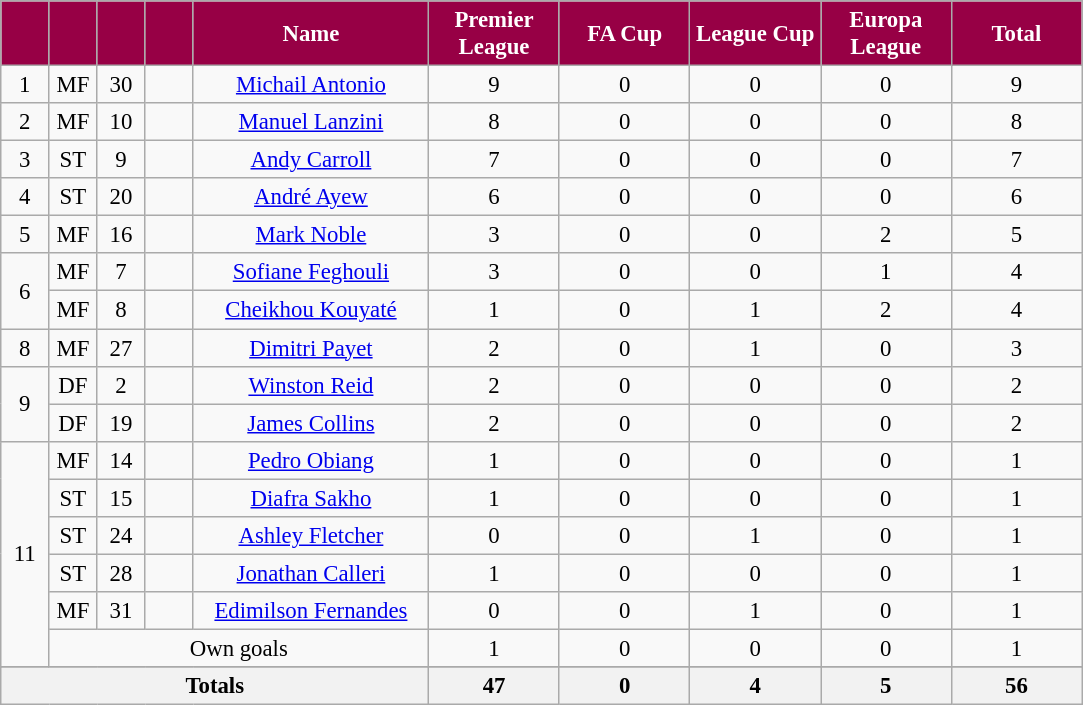<table class="wikitable sortable" style="font-size: 95%; text-align: center;">
<tr>
<th style="width:25px; background:#970045; color:white;"></th>
<th style="width:25px; background:#970045; color:white;"></th>
<th style="width:25px; background:#970045; color:white;"></th>
<th style="width:25px; background:#970045; color:white;"></th>
<th style="width:150px; background:#970045; color:white;">Name</th>
<th style="width:80px; background:#970045; color:white;">Premier League</th>
<th style="width:80px; background:#970045; color:white;">FA Cup</th>
<th style="width:80px; background:#970045; color:white;">League Cup</th>
<th style="width:80px; background:#970045; color:white;">Europa League</th>
<th style="width:80px; background:#970045; color:white;">Total</th>
</tr>
<tr>
<td>1</td>
<td>MF</td>
<td>30</td>
<td></td>
<td data-sort-value="Antonio, Michail"><a href='#'>Michail Antonio</a></td>
<td>9</td>
<td>0</td>
<td>0</td>
<td>0</td>
<td>9</td>
</tr>
<tr>
<td>2</td>
<td>MF</td>
<td>10</td>
<td></td>
<td data-sort-value="Lanzini, Manuel"><a href='#'>Manuel Lanzini</a></td>
<td>8</td>
<td>0</td>
<td>0</td>
<td>0</td>
<td>8</td>
</tr>
<tr>
<td>3</td>
<td>ST</td>
<td>9</td>
<td></td>
<td data-sort-value="Carroll, Andy"><a href='#'>Andy Carroll</a></td>
<td>7</td>
<td>0</td>
<td>0</td>
<td>0</td>
<td>7</td>
</tr>
<tr>
<td>4</td>
<td>ST</td>
<td>20</td>
<td></td>
<td data-sort-value="Ayew, Andre"><a href='#'>André Ayew</a></td>
<td>6</td>
<td>0</td>
<td>0</td>
<td>0</td>
<td>6</td>
</tr>
<tr>
<td>5</td>
<td>MF</td>
<td>16</td>
<td></td>
<td data-sort-value="Noble, Mark"><a href='#'>Mark Noble</a></td>
<td>3</td>
<td>0</td>
<td>0</td>
<td>2</td>
<td>5</td>
</tr>
<tr |>
<td rowspan=2>6</td>
<td>MF</td>
<td>7</td>
<td></td>
<td data-sort-value="Feghouli, Sofiane"><a href='#'>Sofiane Feghouli</a></td>
<td>3</td>
<td>0</td>
<td>0</td>
<td>1</td>
<td>4</td>
</tr>
<tr>
<td>MF</td>
<td>8</td>
<td></td>
<td data-sort-value="Kouyaté, Cheikhou"><a href='#'>Cheikhou Kouyaté</a></td>
<td>1</td>
<td>0</td>
<td>1</td>
<td>2</td>
<td>4</td>
</tr>
<tr>
<td>8</td>
<td>MF</td>
<td>27</td>
<td></td>
<td data-sort-value="Payet, Dimitri"><a href='#'>Dimitri Payet</a></td>
<td>2</td>
<td>0</td>
<td>1</td>
<td>0</td>
<td>3</td>
</tr>
<tr>
<td rowspan=2>9</td>
<td>DF</td>
<td>2</td>
<td></td>
<td data-sort-value="Reid, Winston"><a href='#'>Winston Reid</a></td>
<td>2</td>
<td>0</td>
<td>0</td>
<td>0</td>
<td>2</td>
</tr>
<tr>
<td>DF</td>
<td>19</td>
<td></td>
<td data-sort-value="Collins, James"><a href='#'>James Collins</a></td>
<td>2</td>
<td>0</td>
<td>0</td>
<td>0</td>
<td>2</td>
</tr>
<tr>
<td rowspan=6>11</td>
<td>MF</td>
<td>14</td>
<td></td>
<td data-sort-value="Obiang, Pedro"><a href='#'>Pedro Obiang</a></td>
<td>1</td>
<td>0</td>
<td>0</td>
<td>0</td>
<td>1</td>
</tr>
<tr>
<td>ST</td>
<td>15</td>
<td></td>
<td data-sort-value="Sakho, Diafra"><a href='#'>Diafra Sakho</a></td>
<td>1</td>
<td>0</td>
<td>0</td>
<td>0</td>
<td>1</td>
</tr>
<tr>
<td>ST</td>
<td>24</td>
<td></td>
<td data-sort-value="Fletcher, Ashley"><a href='#'>Ashley Fletcher</a></td>
<td>0</td>
<td>0</td>
<td>1</td>
<td>0</td>
<td>1</td>
</tr>
<tr>
<td>ST</td>
<td>28</td>
<td></td>
<td data-sort-value="Calleri, Jonathan"><a href='#'>Jonathan Calleri</a></td>
<td>1</td>
<td>0</td>
<td>0</td>
<td>0</td>
<td>1</td>
</tr>
<tr>
<td>MF</td>
<td>31</td>
<td></td>
<td data-sort-value="Fernandes, Edimilson"><a href='#'>Edimilson Fernandes</a></td>
<td>0</td>
<td>0</td>
<td>1</td>
<td>0</td>
<td>1</td>
</tr>
<tr>
<td colspan="4">Own goals</td>
<td>1</td>
<td>0</td>
<td>0</td>
<td>0</td>
<td>1</td>
</tr>
<tr class="sortbottom">
</tr>
<tr class="sortbottom">
<th colspan=5>Totals</th>
<th>47</th>
<th>0</th>
<th>4</th>
<th>5</th>
<th>56</th>
</tr>
</table>
